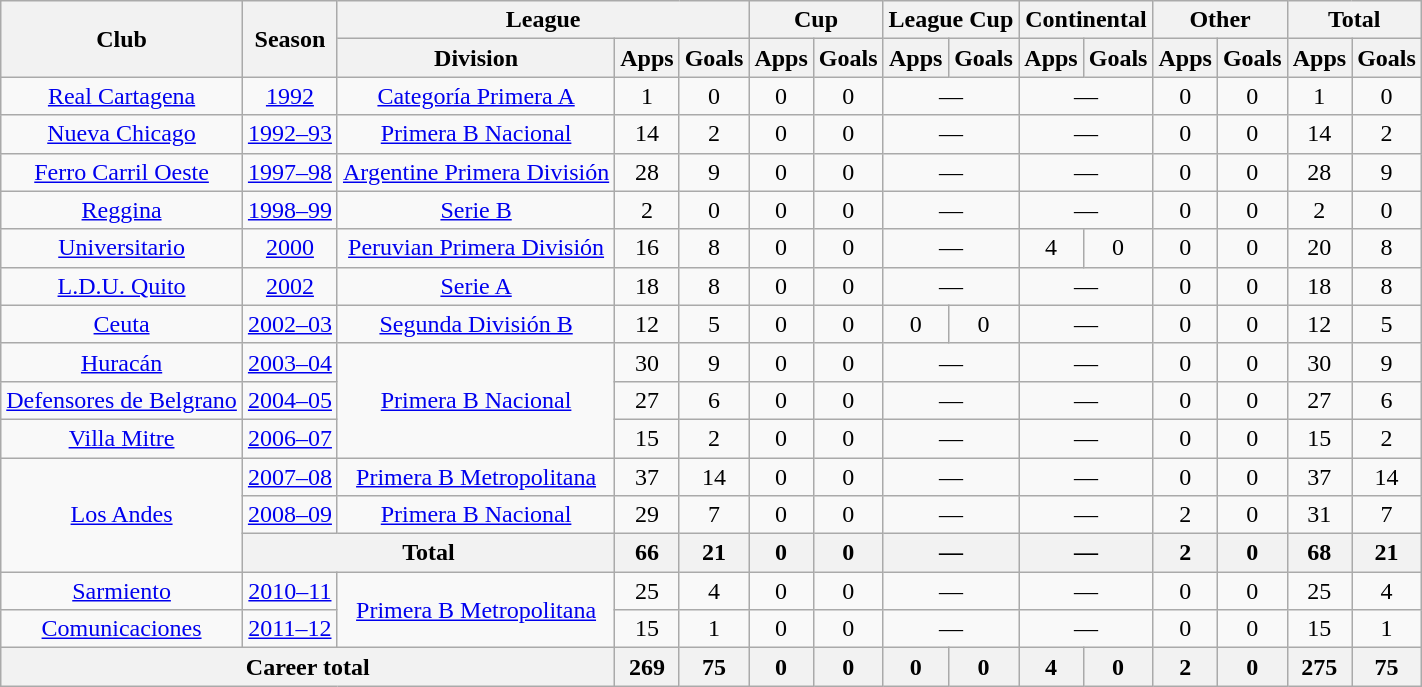<table class="wikitable" style="text-align:center">
<tr>
<th rowspan="2">Club</th>
<th rowspan="2">Season</th>
<th colspan="3">League</th>
<th colspan="2">Cup</th>
<th colspan="2">League Cup</th>
<th colspan="2">Continental</th>
<th colspan="2">Other</th>
<th colspan="2">Total</th>
</tr>
<tr>
<th>Division</th>
<th>Apps</th>
<th>Goals</th>
<th>Apps</th>
<th>Goals</th>
<th>Apps</th>
<th>Goals</th>
<th>Apps</th>
<th>Goals</th>
<th>Apps</th>
<th>Goals</th>
<th>Apps</th>
<th>Goals</th>
</tr>
<tr>
<td rowspan="1"><a href='#'>Real Cartagena</a></td>
<td><a href='#'>1992</a></td>
<td rowspan="1"><a href='#'>Categoría Primera A</a></td>
<td>1</td>
<td>0</td>
<td>0</td>
<td>0</td>
<td colspan="2">—</td>
<td colspan="2">—</td>
<td>0</td>
<td>0</td>
<td>1</td>
<td>0</td>
</tr>
<tr>
<td rowspan="1"><a href='#'>Nueva Chicago</a></td>
<td><a href='#'>1992–93</a></td>
<td rowspan="1"><a href='#'>Primera B Nacional</a></td>
<td>14</td>
<td>2</td>
<td>0</td>
<td>0</td>
<td colspan="2">—</td>
<td colspan="2">—</td>
<td>0</td>
<td>0</td>
<td>14</td>
<td>2</td>
</tr>
<tr>
<td rowspan="1"><a href='#'>Ferro Carril Oeste</a></td>
<td><a href='#'>1997–98</a></td>
<td rowspan="1"><a href='#'>Argentine Primera División</a></td>
<td>28</td>
<td>9</td>
<td>0</td>
<td>0</td>
<td colspan="2">—</td>
<td colspan="2">—</td>
<td>0</td>
<td>0</td>
<td>28</td>
<td>9</td>
</tr>
<tr>
<td rowspan="1"><a href='#'>Reggina</a></td>
<td><a href='#'>1998–99</a></td>
<td rowspan="1"><a href='#'>Serie B</a></td>
<td>2</td>
<td>0</td>
<td>0</td>
<td>0</td>
<td colspan="2">—</td>
<td colspan="2">—</td>
<td>0</td>
<td>0</td>
<td>2</td>
<td>0</td>
</tr>
<tr>
<td rowspan="1"><a href='#'>Universitario</a></td>
<td><a href='#'>2000</a></td>
<td rowspan="1"><a href='#'>Peruvian Primera División</a></td>
<td>16</td>
<td>8</td>
<td>0</td>
<td>0</td>
<td colspan="2">—</td>
<td>4</td>
<td>0</td>
<td>0</td>
<td>0</td>
<td>20</td>
<td>8</td>
</tr>
<tr>
<td rowspan="1"><a href='#'>L.D.U. Quito</a></td>
<td><a href='#'>2002</a></td>
<td rowspan="1"><a href='#'>Serie A</a></td>
<td>18</td>
<td>8</td>
<td>0</td>
<td>0</td>
<td colspan="2">—</td>
<td colspan="2">—</td>
<td>0</td>
<td>0</td>
<td>18</td>
<td>8</td>
</tr>
<tr>
<td rowspan="1"><a href='#'>Ceuta</a></td>
<td><a href='#'>2002–03</a></td>
<td rowspan="1"><a href='#'>Segunda División B</a></td>
<td>12</td>
<td>5</td>
<td>0</td>
<td>0</td>
<td>0</td>
<td>0</td>
<td colspan="2">—</td>
<td>0</td>
<td>0</td>
<td>12</td>
<td>5</td>
</tr>
<tr>
<td rowspan="1"><a href='#'>Huracán</a></td>
<td><a href='#'>2003–04</a></td>
<td rowspan="3"><a href='#'>Primera B Nacional</a></td>
<td>30</td>
<td>9</td>
<td>0</td>
<td>0</td>
<td colspan="2">—</td>
<td colspan="2">—</td>
<td>0</td>
<td>0</td>
<td>30</td>
<td>9</td>
</tr>
<tr>
<td rowspan="1"><a href='#'>Defensores de Belgrano</a></td>
<td><a href='#'>2004–05</a></td>
<td>27</td>
<td>6</td>
<td>0</td>
<td>0</td>
<td colspan="2">—</td>
<td colspan="2">—</td>
<td>0</td>
<td>0</td>
<td>27</td>
<td>6</td>
</tr>
<tr>
<td rowspan="1"><a href='#'>Villa Mitre</a></td>
<td><a href='#'>2006–07</a></td>
<td>15</td>
<td>2</td>
<td>0</td>
<td>0</td>
<td colspan="2">—</td>
<td colspan="2">—</td>
<td>0</td>
<td>0</td>
<td>15</td>
<td>2</td>
</tr>
<tr>
<td rowspan="3"><a href='#'>Los Andes</a></td>
<td><a href='#'>2007–08</a></td>
<td rowspan="1"><a href='#'>Primera B Metropolitana</a></td>
<td>37</td>
<td>14</td>
<td>0</td>
<td>0</td>
<td colspan="2">—</td>
<td colspan="2">—</td>
<td>0</td>
<td>0</td>
<td>37</td>
<td>14</td>
</tr>
<tr>
<td><a href='#'>2008–09</a></td>
<td rowspan="1"><a href='#'>Primera B Nacional</a></td>
<td>29</td>
<td>7</td>
<td>0</td>
<td>0</td>
<td colspan="2">—</td>
<td colspan="2">—</td>
<td>2</td>
<td>0</td>
<td>31</td>
<td>7</td>
</tr>
<tr>
<th colspan="2">Total</th>
<th>66</th>
<th>21</th>
<th>0</th>
<th>0</th>
<th colspan="2">—</th>
<th colspan="2">—</th>
<th>2</th>
<th>0</th>
<th>68</th>
<th>21</th>
</tr>
<tr>
<td rowspan="1"><a href='#'>Sarmiento</a></td>
<td><a href='#'>2010–11</a></td>
<td rowspan="2"><a href='#'>Primera B Metropolitana</a></td>
<td>25</td>
<td>4</td>
<td>0</td>
<td>0</td>
<td colspan="2">—</td>
<td colspan="2">—</td>
<td>0</td>
<td>0</td>
<td>25</td>
<td>4</td>
</tr>
<tr>
<td rowspan="1"><a href='#'>Comunicaciones</a></td>
<td><a href='#'>2011–12</a></td>
<td>15</td>
<td>1</td>
<td>0</td>
<td>0</td>
<td colspan="2">—</td>
<td colspan="2">—</td>
<td>0</td>
<td>0</td>
<td>15</td>
<td>1</td>
</tr>
<tr>
<th colspan="3">Career total</th>
<th>269</th>
<th>75</th>
<th>0</th>
<th>0</th>
<th>0</th>
<th>0</th>
<th>4</th>
<th>0</th>
<th>2</th>
<th>0</th>
<th>275</th>
<th>75</th>
</tr>
</table>
